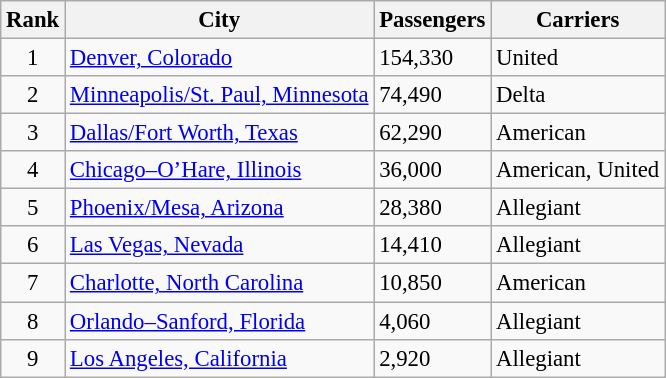<table class="wikitable" style="font-size: 95%" width= align=>
<tr>
<th>Rank</th>
<th>City</th>
<th>Passengers</th>
<th>Carriers</th>
</tr>
<tr>
<td align="center">1</td>
<td><a href='#'>Denver, Colorado</a></td>
<td>154,330</td>
<td>United</td>
</tr>
<tr>
<td align="center">2</td>
<td><a href='#'>Minneapolis/St. Paul, Minnesota</a></td>
<td>74,490</td>
<td>Delta</td>
</tr>
<tr>
<td align="center">3</td>
<td><a href='#'>Dallas/Fort Worth, Texas</a></td>
<td>62,290</td>
<td>American</td>
</tr>
<tr>
<td align=center>4</td>
<td><a href='#'>Chicago–O’Hare, Illinois</a></td>
<td>36,000</td>
<td>American, United</td>
</tr>
<tr>
<td align=center>5</td>
<td><a href='#'>Phoenix/Mesa, Arizona</a></td>
<td>28,380</td>
<td>Allegiant</td>
</tr>
<tr>
<td align=center>6</td>
<td><a href='#'>Las Vegas, Nevada</a></td>
<td>14,410</td>
<td>Allegiant</td>
</tr>
<tr>
<td align=center>7</td>
<td><a href='#'>Charlotte, North Carolina</a></td>
<td>10,850</td>
<td>American</td>
</tr>
<tr>
<td align=center>8</td>
<td><a href='#'>Orlando–Sanford, Florida</a></td>
<td>4,060</td>
<td>Allegiant</td>
</tr>
<tr>
<td align=center>9</td>
<td><a href='#'>Los Angeles, California</a></td>
<td>2,920</td>
<td>Allegiant</td>
</tr>
</table>
